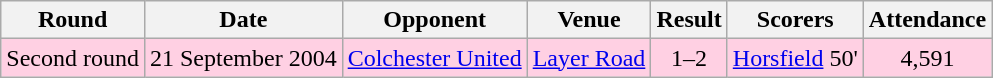<table class="wikitable" style="text-align:center">
<tr>
<th>Round</th>
<th>Date</th>
<th>Opponent</th>
<th>Venue</th>
<th>Result</th>
<th>Scorers</th>
<th>Attendance</th>
</tr>
<tr style="background-color: #ffd0e3;">
<td>Second round</td>
<td>21 September 2004</td>
<td><a href='#'>Colchester United</a></td>
<td><a href='#'>Layer Road</a></td>
<td>1–2 </td>
<td><a href='#'>Horsfield</a> 50'</td>
<td>4,591</td>
</tr>
</table>
